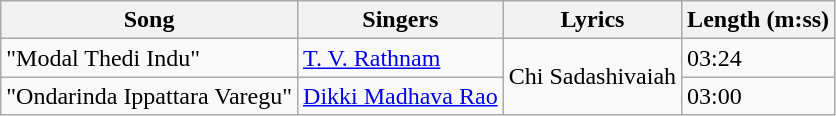<table class="wikitable">
<tr>
<th>Song</th>
<th>Singers</th>
<th>Lyrics</th>
<th>Length (m:ss)</th>
</tr>
<tr>
<td>"Modal Thedi Indu"</td>
<td><a href='#'>T. V. Rathnam</a></td>
<td rowspan="2">Chi Sadashivaiah</td>
<td>03:24</td>
</tr>
<tr>
<td>"Ondarinda Ippattara Varegu"</td>
<td><a href='#'>Dikki Madhava Rao</a></td>
<td>03:00</td>
</tr>
</table>
